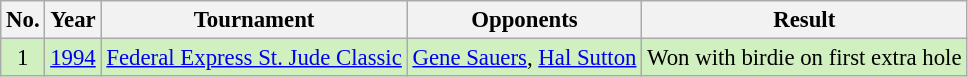<table class="wikitable" style="font-size:95%;">
<tr>
<th>No.</th>
<th>Year</th>
<th>Tournament</th>
<th>Opponents</th>
<th>Result</th>
</tr>
<tr style="background:#D0F0C0;">
<td align=center>1</td>
<td><a href='#'>1994</a></td>
<td><a href='#'>Federal Express St. Jude Classic</a></td>
<td> <a href='#'>Gene Sauers</a>,  <a href='#'>Hal Sutton</a></td>
<td>Won with birdie on first extra hole</td>
</tr>
</table>
